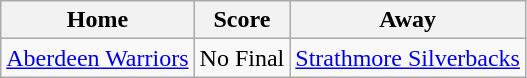<table class="wikitable">
<tr>
<th>Home</th>
<th>Score</th>
<th>Away</th>
</tr>
<tr>
<td><a href='#'>Aberdeen Warriors</a></td>
<td>No Final</td>
<td><a href='#'>Strathmore Silverbacks</a></td>
</tr>
</table>
